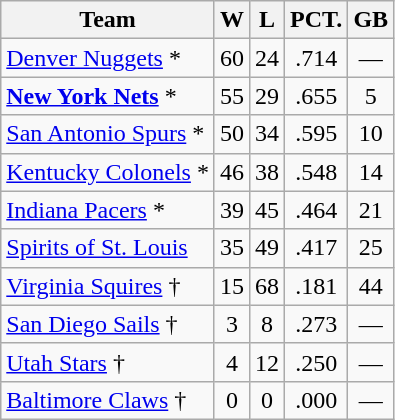<table class="wikitable" style="text-align:center;">
<tr>
<th>Team</th>
<th>W</th>
<th>L</th>
<th>PCT.</th>
<th>GB</th>
</tr>
<tr>
<td align="left"><a href='#'>Denver Nuggets</a> *</td>
<td>60</td>
<td>24</td>
<td>.714</td>
<td>—</td>
</tr>
<tr>
<td align="left"><strong><a href='#'>New York Nets</a></strong> *</td>
<td>55</td>
<td>29</td>
<td>.655</td>
<td>5</td>
</tr>
<tr>
<td align="left"><a href='#'>San Antonio Spurs</a> *</td>
<td>50</td>
<td>34</td>
<td>.595</td>
<td>10</td>
</tr>
<tr>
<td align="left"><a href='#'>Kentucky Colonels</a> *</td>
<td>46</td>
<td>38</td>
<td>.548</td>
<td>14</td>
</tr>
<tr>
<td align="left"><a href='#'>Indiana Pacers</a> *</td>
<td>39</td>
<td>45</td>
<td>.464</td>
<td>21</td>
</tr>
<tr>
<td align="left"><a href='#'>Spirits of St. Louis</a></td>
<td>35</td>
<td>49</td>
<td>.417</td>
<td>25</td>
</tr>
<tr>
<td align="left"><a href='#'>Virginia Squires</a> †</td>
<td>15</td>
<td>68</td>
<td>.181</td>
<td>44</td>
</tr>
<tr>
<td align="left"><a href='#'>San Diego Sails</a> †</td>
<td>3</td>
<td>8</td>
<td>.273</td>
<td>—</td>
</tr>
<tr>
<td align="left"><a href='#'>Utah Stars</a> †</td>
<td>4</td>
<td>12</td>
<td>.250</td>
<td>—</td>
</tr>
<tr>
<td align="left"><a href='#'>Baltimore Claws</a> †</td>
<td>0</td>
<td>0</td>
<td>.000</td>
<td>—</td>
</tr>
</table>
